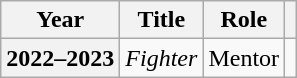<table class="wikitable sortable plainrowheaders">
<tr>
<th scope="col">Year</th>
<th scope="col">Title</th>
<th scope="col">Role</th>
<th scope="col" class="unsortable"></th>
</tr>
<tr>
<th scope="row">2022–2023</th>
<td><em>Fighter</em></td>
<td>Mentor</td>
<td></td>
</tr>
</table>
